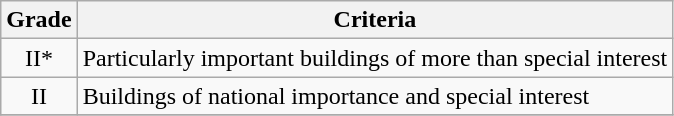<table class="wikitable" border="1">
<tr>
<th>Grade</th>
<th>Criteria</th>
</tr>
<tr>
<td align="center" >II*</td>
<td>Particularly important buildings of more than special interest</td>
</tr>
<tr>
<td align="center" >II</td>
<td>Buildings of national importance and special interest</td>
</tr>
<tr>
</tr>
</table>
